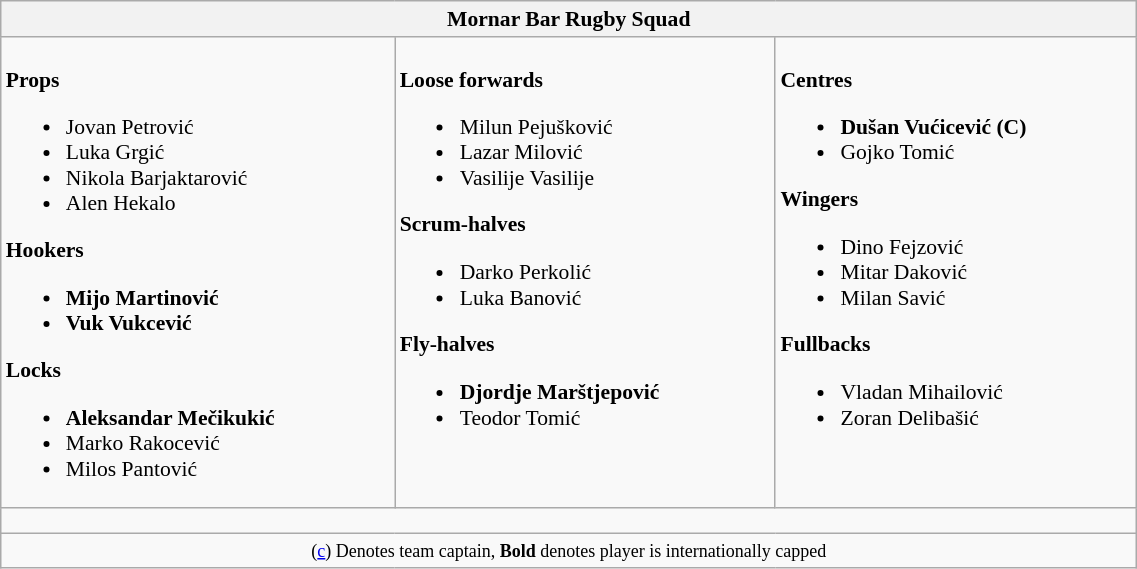<table class="wikitable" style="text-align:left; font-size:90%; width:60%">
<tr>
<th colspan="100%">Mornar Bar Rugby Squad</th>
</tr>
<tr valign="top">
<td><br><strong>Props</strong><ul><li>Jovan Petrović</li><li>Luka Grgić</li><li>Nikola Barjaktarović</li><li>Alen Hekalo</li></ul><strong>Hookers</strong><ul><li><strong>Mijo Martinović</strong></li><li><strong>Vuk Vukcević</strong></li></ul><strong>Locks</strong><ul><li><strong>Aleksandar Mečikukić </strong></li><li>Marko Rakocević</li><li>Milos Pantović</li></ul></td>
<td><br><strong>Loose forwards</strong><ul><li>Milun Pejušković</li><li>Lazar Milović</li><li>Vasilije Vasilije</li></ul><strong>Scrum-halves</strong><ul><li>Darko Perkolić</li><li>Luka Banović</li></ul><strong>Fly-halves</strong><ul><li><strong>Djordje Marštjepović</strong></li><li>Teodor Tomić</li></ul></td>
<td><br><strong>Centres</strong><ul><li><strong>Dušan Vućicević (C)</strong></li><li>Gojko Tomić</li></ul><strong>Wingers</strong><ul><li>Dino Fejzović</li><li>Mitar Daković</li><li>Milan Savić</li></ul><strong>Fullbacks</strong><ul><li>Vladan Mihailović</li><li>Zoran Delibašić</li></ul></td>
</tr>
<tr>
<td colspan="100%" style="height: 10px;"></td>
</tr>
<tr>
<td colspan="100%" style="text-align:center;"><small> (<a href='#'>c</a>) Denotes team captain, <strong>Bold</strong> denotes player is internationally capped</small></td>
</tr>
</table>
